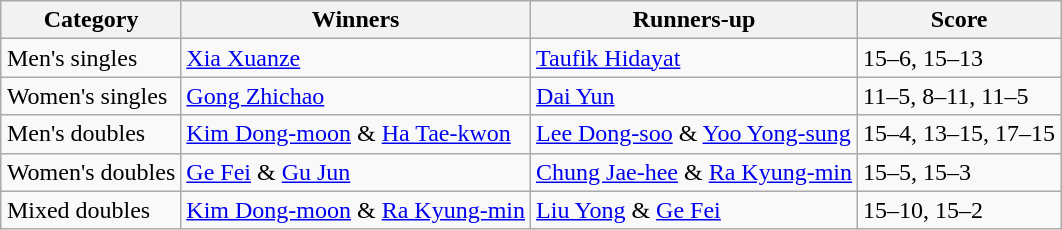<table class=wikitable style="margin:auto;">
<tr>
<th>Category</th>
<th>Winners</th>
<th>Runners-up</th>
<th>Score</th>
</tr>
<tr>
<td>Men's singles</td>
<td> <a href='#'>Xia Xuanze</a></td>
<td> <a href='#'>Taufik Hidayat</a></td>
<td>15–6, 15–13</td>
</tr>
<tr>
<td>Women's singles</td>
<td> <a href='#'>Gong Zhichao</a></td>
<td> <a href='#'>Dai Yun</a></td>
<td>11–5, 8–11, 11–5</td>
</tr>
<tr>
<td>Men's doubles</td>
<td> <a href='#'>Kim Dong-moon</a> & <a href='#'>Ha Tae-kwon</a></td>
<td> <a href='#'>Lee Dong-soo</a> & <a href='#'>Yoo Yong-sung</a></td>
<td>15–4, 13–15, 17–15</td>
</tr>
<tr>
<td>Women's doubles</td>
<td> <a href='#'>Ge Fei</a> & <a href='#'>Gu Jun</a></td>
<td> <a href='#'>Chung Jae-hee</a> & <a href='#'>Ra Kyung-min</a></td>
<td>15–5, 15–3</td>
</tr>
<tr>
<td>Mixed doubles</td>
<td> <a href='#'>Kim Dong-moon</a> & <a href='#'>Ra Kyung-min</a></td>
<td> <a href='#'>Liu Yong</a> & <a href='#'>Ge Fei</a></td>
<td>15–10, 15–2</td>
</tr>
</table>
